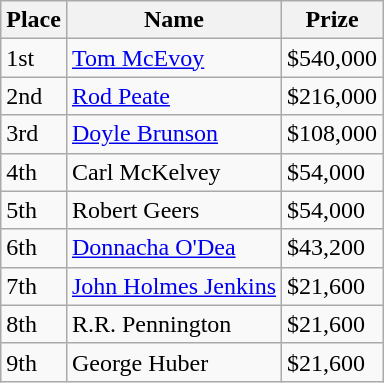<table class="wikitable">
<tr>
<th bgcolor="#FFEBAD">Place</th>
<th bgcolor="#FFEBAD">Name</th>
<th bgcolor="#FFEBAD">Prize</th>
</tr>
<tr>
<td>1st</td>
<td><a href='#'>Tom McEvoy</a></td>
<td>$540,000</td>
</tr>
<tr>
<td>2nd</td>
<td><a href='#'>Rod Peate</a></td>
<td>$216,000</td>
</tr>
<tr>
<td>3rd</td>
<td><a href='#'>Doyle Brunson</a></td>
<td>$108,000</td>
</tr>
<tr>
<td>4th</td>
<td>Carl McKelvey</td>
<td>$54,000</td>
</tr>
<tr>
<td>5th</td>
<td>Robert Geers</td>
<td>$54,000</td>
</tr>
<tr>
<td>6th</td>
<td><a href='#'>Donnacha O'Dea</a></td>
<td>$43,200</td>
</tr>
<tr>
<td>7th</td>
<td><a href='#'>John Holmes Jenkins</a></td>
<td>$21,600</td>
</tr>
<tr>
<td>8th</td>
<td>R.R. Pennington</td>
<td>$21,600</td>
</tr>
<tr>
<td>9th</td>
<td>George Huber</td>
<td>$21,600</td>
</tr>
</table>
